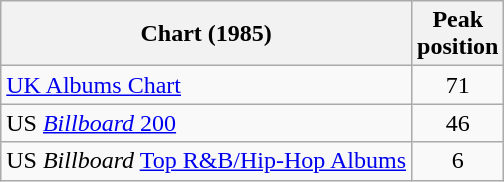<table class="wikitable sortable">
<tr>
<th>Chart (1985)</th>
<th>Peak<br>position</th>
</tr>
<tr>
<td><a href='#'>UK Albums Chart</a></td>
<td style="text-align:center;">71</td>
</tr>
<tr>
<td>US <a href='#'><em>Billboard</em> 200</a></td>
<td style="text-align:center;">46</td>
</tr>
<tr>
<td>US <em>Billboard</em> <a href='#'>Top R&B/Hip-Hop Albums</a></td>
<td style="text-align:center;">6</td>
</tr>
</table>
